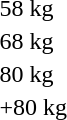<table>
<tr>
<td>58 kg</td>
<td></td>
<td></td>
<td></td>
</tr>
<tr>
<td>68 kg</td>
<td></td>
<td></td>
<td></td>
</tr>
<tr>
<td>80 kg</td>
<td></td>
<td></td>
<td></td>
</tr>
<tr>
<td>+80 kg</td>
<td></td>
<td></td>
<td></td>
</tr>
</table>
